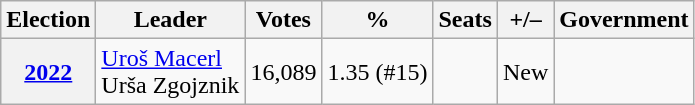<table class=wikitable style="text-align: right;">
<tr>
<th>Election</th>
<th>Leader</th>
<th>Votes</th>
<th>%</th>
<th>Seats</th>
<th>+/–</th>
<th>Government</th>
</tr>
<tr>
<th><a href='#'>2022</a></th>
<td align=left><a href='#'>Uroš Macerl</a><br>Urša Zgojznik</td>
<td>16,089</td>
<td>1.35 (#15)</td>
<td></td>
<td>New</td>
<td></td>
</tr>
</table>
